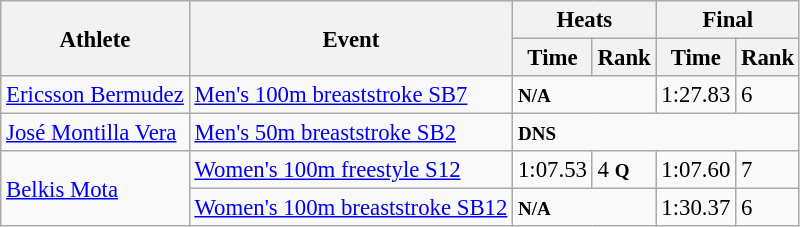<table class="wikitable" style="font-size:95%">
<tr>
<th rowspan="2">Athlete</th>
<th rowspan="2">Event</th>
<th colspan="2">Heats</th>
<th colspan="2">Final</th>
</tr>
<tr>
<th>Time</th>
<th>Rank</th>
<th>Time</th>
<th>Rank</th>
</tr>
<tr>
<td><a href='#'>Ericsson Bermudez</a></td>
<td><a href='#'>Men's 100m breaststroke SB7</a></td>
<td colspan="2"><strong><small>N/A</small></strong></td>
<td>1:27.83</td>
<td>6</td>
</tr>
<tr>
<td><a href='#'>José Montilla Vera</a></td>
<td><a href='#'>Men's 50m breaststroke SB2</a></td>
<td colspan="4"><strong><small>DNS</small></strong></td>
</tr>
<tr>
<td rowspan="2"><a href='#'>Belkis Mota</a></td>
<td><a href='#'>Women's 100m freestyle S12</a></td>
<td>1:07.53</td>
<td>4 <small><strong>Q</strong></small></td>
<td>1:07.60</td>
<td>7</td>
</tr>
<tr>
<td><a href='#'>Women's 100m breaststroke SB12</a></td>
<td colspan="2"><strong><small>N/A</small></strong></td>
<td>1:30.37</td>
<td>6</td>
</tr>
</table>
